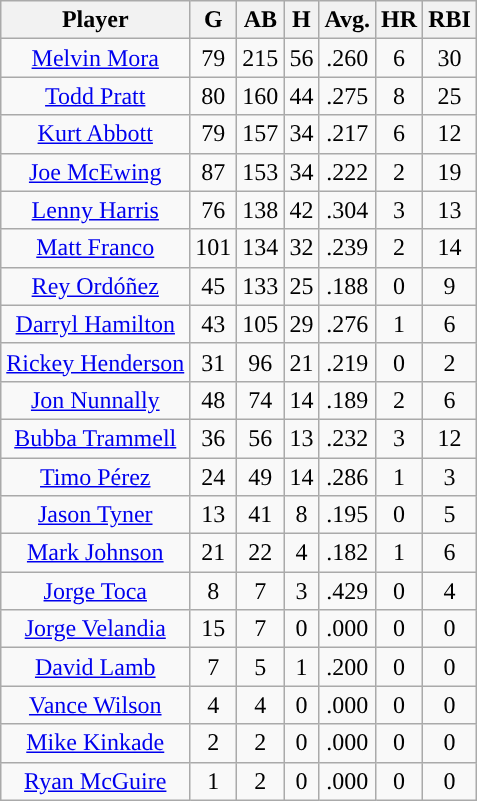<table class="wikitable sortable">
<tr>
<th>Player</th>
<th>G</th>
<th>AB</th>
<th>H</th>
<th>Avg.</th>
<th>HR</th>
<th>RBI</th>
</tr>
<tr align="center">
<td><a href='#'>Melvin Mora</a></td>
<td>79</td>
<td>215</td>
<td>56</td>
<td>.260</td>
<td>6</td>
<td>30</td>
</tr>
<tr align="center">
<td><a href='#'>Todd Pratt</a></td>
<td>80</td>
<td>160</td>
<td>44</td>
<td>.275</td>
<td>8</td>
<td>25</td>
</tr>
<tr align="center">
<td><a href='#'>Kurt Abbott</a></td>
<td>79</td>
<td>157</td>
<td>34</td>
<td>.217</td>
<td>6</td>
<td>12</td>
</tr>
<tr align="center">
<td><a href='#'>Joe McEwing</a></td>
<td>87</td>
<td>153</td>
<td>34</td>
<td>.222</td>
<td>2</td>
<td>19</td>
</tr>
<tr align="center">
<td><a href='#'>Lenny Harris</a></td>
<td>76</td>
<td>138</td>
<td>42</td>
<td>.304</td>
<td>3</td>
<td>13</td>
</tr>
<tr align="center">
<td><a href='#'>Matt Franco</a></td>
<td>101</td>
<td>134</td>
<td>32</td>
<td>.239</td>
<td>2</td>
<td>14</td>
</tr>
<tr align="center">
<td><a href='#'>Rey Ordóñez</a></td>
<td>45</td>
<td>133</td>
<td>25</td>
<td>.188</td>
<td>0</td>
<td>9</td>
</tr>
<tr align="center">
<td><a href='#'>Darryl Hamilton</a></td>
<td>43</td>
<td>105</td>
<td>29</td>
<td>.276</td>
<td>1</td>
<td>6</td>
</tr>
<tr align="center">
<td><a href='#'>Rickey Henderson</a></td>
<td>31</td>
<td>96</td>
<td>21</td>
<td>.219</td>
<td>0</td>
<td>2</td>
</tr>
<tr align="center">
<td><a href='#'>Jon Nunnally</a></td>
<td>48</td>
<td>74</td>
<td>14</td>
<td>.189</td>
<td>2</td>
<td>6</td>
</tr>
<tr align="center">
<td><a href='#'>Bubba Trammell</a></td>
<td>36</td>
<td>56</td>
<td>13</td>
<td>.232</td>
<td>3</td>
<td>12</td>
</tr>
<tr align="center">
<td><a href='#'>Timo Pérez</a></td>
<td>24</td>
<td>49</td>
<td>14</td>
<td>.286</td>
<td>1</td>
<td>3</td>
</tr>
<tr align="center">
<td><a href='#'>Jason Tyner</a></td>
<td>13</td>
<td>41</td>
<td>8</td>
<td>.195</td>
<td>0</td>
<td>5</td>
</tr>
<tr align="center">
<td><a href='#'>Mark Johnson</a></td>
<td>21</td>
<td>22</td>
<td>4</td>
<td>.182</td>
<td>1</td>
<td>6</td>
</tr>
<tr align="center">
<td><a href='#'>Jorge Toca</a></td>
<td>8</td>
<td>7</td>
<td>3</td>
<td>.429</td>
<td>0</td>
<td>4</td>
</tr>
<tr align="center">
<td><a href='#'>Jorge Velandia</a></td>
<td>15</td>
<td>7</td>
<td>0</td>
<td>.000</td>
<td>0</td>
<td>0</td>
</tr>
<tr align="center">
<td><a href='#'>David Lamb</a></td>
<td>7</td>
<td>5</td>
<td>1</td>
<td>.200</td>
<td>0</td>
<td>0</td>
</tr>
<tr align="center">
<td><a href='#'>Vance Wilson</a></td>
<td>4</td>
<td>4</td>
<td>0</td>
<td>.000</td>
<td>0</td>
<td>0</td>
</tr>
<tr align="center">
<td><a href='#'>Mike Kinkade</a></td>
<td>2</td>
<td>2</td>
<td>0</td>
<td>.000</td>
<td>0</td>
<td>0</td>
</tr>
<tr align="center">
<td><a href='#'>Ryan McGuire</a></td>
<td>1</td>
<td>2</td>
<td>0</td>
<td>.000</td>
<td>0</td>
<td>0</td>
</tr>
</table>
